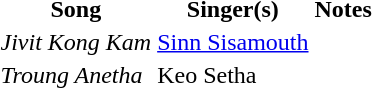<table>
<tr>
<th>Song</th>
<th>Singer(s)</th>
<th>Notes</th>
</tr>
<tr>
<td><em>Jivit Kong Kam</em></td>
<td><a href='#'>Sinn Sisamouth</a></td>
<td></td>
</tr>
<tr>
<td><em>Troung Anetha</em></td>
<td>Keo Setha</td>
<td></td>
</tr>
</table>
